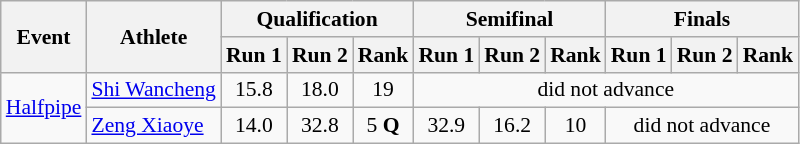<table class="wikitable" style="font-size:90%;">
<tr>
<th rowspan=2>Event</th>
<th rowspan=2>Athlete</th>
<th colspan=3>Qualification</th>
<th colspan=3>Semifinal</th>
<th colspan=3>Finals</th>
</tr>
<tr>
<th>Run 1</th>
<th>Run 2</th>
<th>Rank</th>
<th>Run 1</th>
<th>Run 2</th>
<th>Rank</th>
<th>Run 1</th>
<th>Run 2</th>
<th>Rank</th>
</tr>
<tr align=center>
<td rowspan=2><a href='#'>Halfpipe</a></td>
<td align=left><a href='#'>Shi Wancheng</a></td>
<td>15.8</td>
<td>18.0</td>
<td>19</td>
<td style="text-align:center;" colspan="6">did not advance</td>
</tr>
<tr align=center>
<td align=left><a href='#'>Zeng Xiaoye</a></td>
<td>14.0</td>
<td>32.8</td>
<td>5 <strong>Q</strong></td>
<td>32.9</td>
<td>16.2</td>
<td>10</td>
<td style="text-align:center;" colspan="3">did not advance</td>
</tr>
</table>
